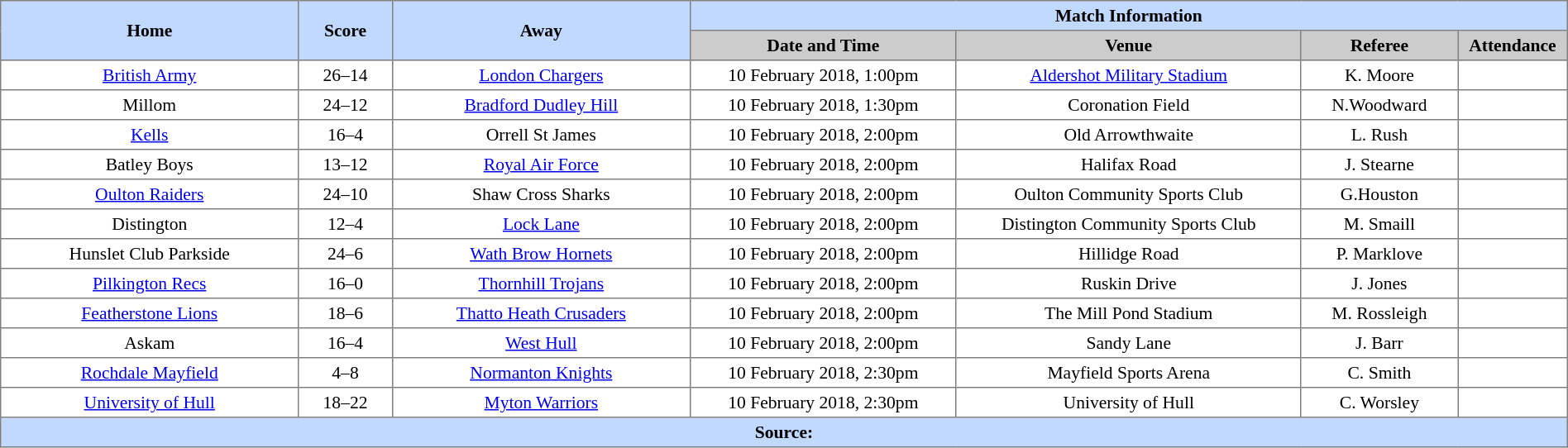<table border=1 style="border-collapse:collapse; font-size:90%; text-align:center;" cellpadding=3 cellspacing=0 width=100%>
<tr bgcolor=#C1D8FF>
<th rowspan=2 width=19%>Home</th>
<th rowspan=2 width=6%>Score</th>
<th rowspan=2 width=19%>Away</th>
<th colspan=4>Match Information</th>
</tr>
<tr bgcolor=#CCCCCC>
<th width=17%>Date and Time</th>
<th width=22%>Venue</th>
<th width=10%>Referee</th>
<th width=7%>Attendance</th>
</tr>
<tr>
<td><a href='#'>British Army</a></td>
<td>26–14</td>
<td><a href='#'>London Chargers</a></td>
<td>10 February 2018, 1:00pm</td>
<td><a href='#'>Aldershot Military Stadium</a></td>
<td>K. Moore</td>
<td></td>
</tr>
<tr>
<td>Millom</td>
<td>24–12</td>
<td><a href='#'>Bradford Dudley Hill</a></td>
<td>10 February 2018, 1:30pm</td>
<td>Coronation Field</td>
<td>N.Woodward</td>
<td></td>
</tr>
<tr>
<td><a href='#'>Kells</a></td>
<td>16–4</td>
<td>Orrell St James</td>
<td>10 February 2018, 2:00pm</td>
<td>Old Arrowthwaite</td>
<td>L. Rush</td>
<td></td>
</tr>
<tr>
<td>Batley Boys</td>
<td>13–12</td>
<td><a href='#'>Royal Air Force</a></td>
<td>10 February 2018, 2:00pm</td>
<td>Halifax Road</td>
<td>J. Stearne</td>
<td></td>
</tr>
<tr>
<td><a href='#'>Oulton Raiders</a></td>
<td>24–10</td>
<td>Shaw Cross Sharks</td>
<td>10 February 2018, 2:00pm</td>
<td>Oulton Community Sports Club</td>
<td>G.Houston</td>
<td></td>
</tr>
<tr>
<td>Distington</td>
<td>12–4</td>
<td><a href='#'>Lock Lane</a></td>
<td>10 February 2018, 2:00pm</td>
<td>Distington Community Sports Club</td>
<td>M. Smaill</td>
<td></td>
</tr>
<tr>
<td>Hunslet Club Parkside</td>
<td>24–6</td>
<td><a href='#'>Wath Brow Hornets</a></td>
<td>10 February 2018, 2:00pm</td>
<td>Hillidge Road</td>
<td>P. Marklove</td>
<td></td>
</tr>
<tr>
<td><a href='#'>Pilkington Recs</a></td>
<td>16–0</td>
<td><a href='#'>Thornhill Trojans</a></td>
<td>10 February 2018, 2:00pm</td>
<td>Ruskin Drive</td>
<td>J. Jones</td>
<td></td>
</tr>
<tr>
<td><a href='#'>Featherstone Lions</a></td>
<td>18–6</td>
<td><a href='#'>Thatto Heath Crusaders</a></td>
<td>10 February 2018, 2:00pm</td>
<td>The Mill Pond Stadium</td>
<td>M. Rossleigh</td>
<td></td>
</tr>
<tr>
<td>Askam</td>
<td>16–4</td>
<td><a href='#'>West Hull</a></td>
<td>10 February 2018, 2:00pm</td>
<td>Sandy Lane</td>
<td>J. Barr</td>
<td></td>
</tr>
<tr>
<td><a href='#'>Rochdale Mayfield</a></td>
<td>4–8</td>
<td><a href='#'>Normanton Knights</a></td>
<td>10 February 2018, 2:30pm</td>
<td>Mayfield Sports Arena</td>
<td>C. Smith</td>
<td></td>
</tr>
<tr>
<td><a href='#'>University of Hull</a></td>
<td>18–22</td>
<td><a href='#'>Myton Warriors</a></td>
<td>10 February 2018, 2:30pm</td>
<td>University of Hull</td>
<td>C. Worsley</td>
<td></td>
</tr>
<tr style="background:#c1d8ff;">
<th colspan=7>Source:</th>
</tr>
</table>
